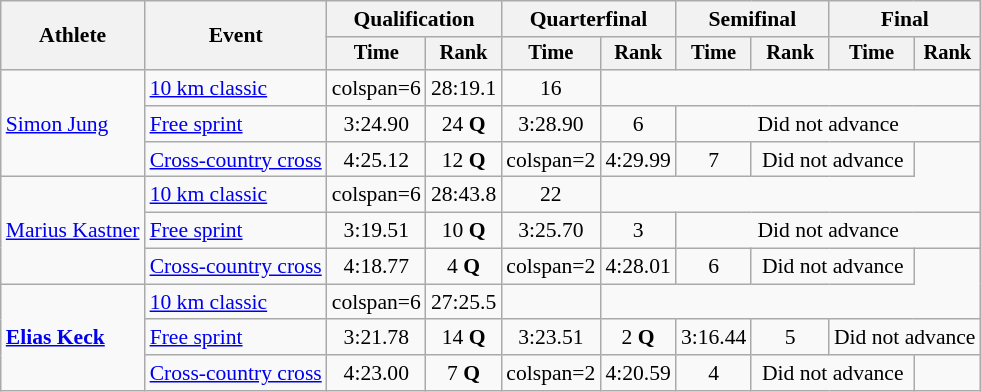<table class="wikitable" style="font-size:90%">
<tr>
<th rowspan="2">Athlete</th>
<th rowspan="2">Event</th>
<th colspan="2">Qualification</th>
<th colspan="2">Quarterfinal</th>
<th colspan="2">Semifinal</th>
<th colspan="2">Final</th>
</tr>
<tr style="font-size:95%">
<th>Time</th>
<th>Rank</th>
<th>Time</th>
<th>Rank</th>
<th>Time</th>
<th>Rank</th>
<th>Time</th>
<th>Rank</th>
</tr>
<tr align=center>
<td align=left rowspan=3><a href='#'>Simon Jung</a></td>
<td align=left><a href='#'>10 km classic</a></td>
<td>colspan=6 </td>
<td>28:19.1</td>
<td>16</td>
</tr>
<tr align=center>
<td align=left><a href='#'>Free sprint</a></td>
<td>3:24.90</td>
<td>24 <strong>Q</strong></td>
<td>3:28.90</td>
<td>6</td>
<td colspan=4>Did not advance</td>
</tr>
<tr align=center>
<td align=left><a href='#'>Cross-country cross</a></td>
<td>4:25.12</td>
<td>12 <strong>Q</strong></td>
<td>colspan=2 </td>
<td>4:29.99</td>
<td>7</td>
<td colspan=2>Did not advance</td>
</tr>
<tr align=center>
<td align=left rowspan=3><a href='#'>Marius Kastner</a></td>
<td align=left><a href='#'>10 km classic</a></td>
<td>colspan=6 </td>
<td>28:43.8</td>
<td>22</td>
</tr>
<tr align=center>
<td align=left><a href='#'>Free sprint</a></td>
<td>3:19.51</td>
<td>10 <strong>Q</strong></td>
<td>3:25.70</td>
<td>3</td>
<td colspan=4>Did not advance</td>
</tr>
<tr align=center>
<td align=left><a href='#'>Cross-country cross</a></td>
<td>4:18.77</td>
<td>4 <strong>Q</strong></td>
<td>colspan=2 </td>
<td>4:28.01</td>
<td>6</td>
<td colspan=2>Did not advance</td>
</tr>
<tr align=center>
<td align=left rowspan=3><strong><a href='#'>Elias Keck</a></strong></td>
<td align=left><a href='#'>10 km classic</a></td>
<td>colspan=6 </td>
<td>27:25.5</td>
<td></td>
</tr>
<tr align=center>
<td align=left><a href='#'>Free sprint</a></td>
<td>3:21.78</td>
<td>14 <strong>Q</strong></td>
<td>3:23.51</td>
<td>2 <strong>Q</strong></td>
<td>3:16.44</td>
<td>5</td>
<td colspan=2>Did not advance</td>
</tr>
<tr align=center>
<td align=left><a href='#'>Cross-country cross</a></td>
<td>4:23.00</td>
<td>7 <strong>Q</strong></td>
<td>colspan=2 </td>
<td>4:20.59</td>
<td>4</td>
<td colspan=2>Did not advance</td>
</tr>
</table>
